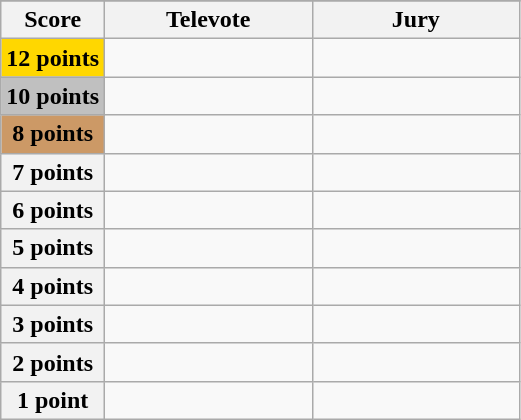<table class="wikitable">
<tr>
</tr>
<tr>
<th scope="col" width="20%">Score</th>
<th scope="col" width="40%">Televote</th>
<th scope="col" width="40%">Jury</th>
</tr>
<tr>
<th scope="row" style="background:gold">12 points</th>
<td></td>
<td></td>
</tr>
<tr>
<th scope="row" style="background:silver">10 points</th>
<td></td>
<td></td>
</tr>
<tr>
<th scope="row" style="background:#CC9966">8 points</th>
<td></td>
<td></td>
</tr>
<tr>
<th scope="row">7 points</th>
<td></td>
<td></td>
</tr>
<tr>
<th scope="row">6 points</th>
<td></td>
<td></td>
</tr>
<tr>
<th scope="row">5 points</th>
<td></td>
<td></td>
</tr>
<tr>
<th scope="row">4 points</th>
<td></td>
<td></td>
</tr>
<tr>
<th scope="row">3 points</th>
<td></td>
<td></td>
</tr>
<tr>
<th scope="row">2 points</th>
<td></td>
<td></td>
</tr>
<tr>
<th scope="row">1 point</th>
<td></td>
<td></td>
</tr>
</table>
